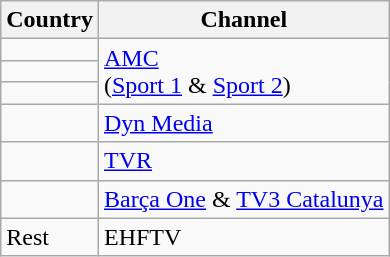<table class="wikitable">
<tr>
<th>Country</th>
<th>Channel</th>
</tr>
<tr>
<td></td>
<td rowspan="3"><a href='#'>AMC</a><br>(<a href='#'>Sport 1</a> & <a href='#'>Sport 2</a>)</td>
</tr>
<tr>
<td></td>
</tr>
<tr>
<td></td>
</tr>
<tr>
<td></td>
<td><a href='#'>Dyn Media</a></td>
</tr>
<tr>
<td></td>
<td><a href='#'>TVR</a></td>
</tr>
<tr>
<td></td>
<td><a href='#'>Barça One</a> & <a href='#'>TV3 Catalunya</a></td>
</tr>
<tr>
<td>Rest</td>
<td>EHFTV</td>
</tr>
</table>
